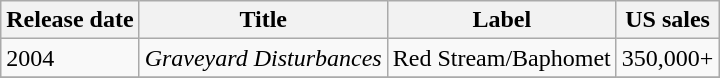<table class="wikitable">
<tr>
<th>Release date</th>
<th>Title</th>
<th>Label</th>
<th>US sales</th>
</tr>
<tr>
<td>2004</td>
<td><em>Graveyard Disturbances</em></td>
<td>Red Stream/Baphomet</td>
<td>350,000+</td>
</tr>
<tr>
</tr>
</table>
